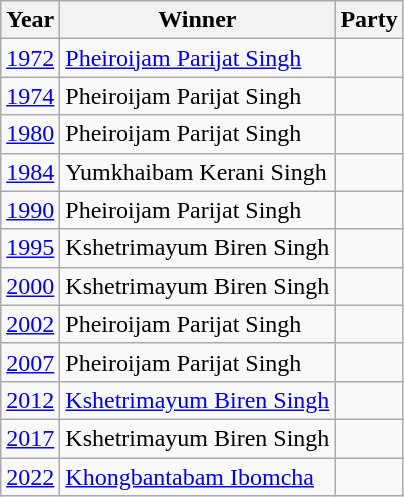<table class="wikitable">
<tr>
<th>Year</th>
<th>Winner</th>
<th colspan="2">Party</th>
</tr>
<tr>
<td><a href='#'>1972</a></td>
<td><a href='#'>Pheiroijam Parijat Singh</a></td>
<td></td>
</tr>
<tr>
<td><a href='#'>1974</a></td>
<td>Pheiroijam Parijat Singh</td>
<td></td>
</tr>
<tr>
<td><a href='#'>1980</a></td>
<td>Pheiroijam Parijat Singh</td>
<td></td>
</tr>
<tr>
<td><a href='#'>1984</a></td>
<td>Yumkhaibam Kerani Singh</td>
<td></td>
</tr>
<tr>
<td><a href='#'>1990</a></td>
<td>Pheiroijam Parijat Singh</td>
<td></td>
</tr>
<tr>
<td><a href='#'>1995</a></td>
<td>Kshetrimayum Biren Singh</td>
<td></td>
</tr>
<tr>
<td><a href='#'>2000</a></td>
<td>Kshetrimayum Biren Singh</td>
<td></td>
</tr>
<tr>
<td><a href='#'>2002</a></td>
<td>Pheiroijam Parijat Singh</td>
<td></td>
</tr>
<tr>
<td><a href='#'>2007</a></td>
<td>Pheiroijam Parijat Singh</td>
<td></td>
</tr>
<tr>
<td><a href='#'>2012</a></td>
<td><a href='#'>Kshetrimayum Biren Singh</a></td>
<td></td>
</tr>
<tr>
<td><a href='#'>2017</a></td>
<td>Kshetrimayum Biren Singh</td>
<td></td>
</tr>
<tr>
<td><a href='#'>2022</a></td>
<td><a href='#'>Khongbantabam Ibomcha</a></td>
<td></td>
</tr>
</table>
